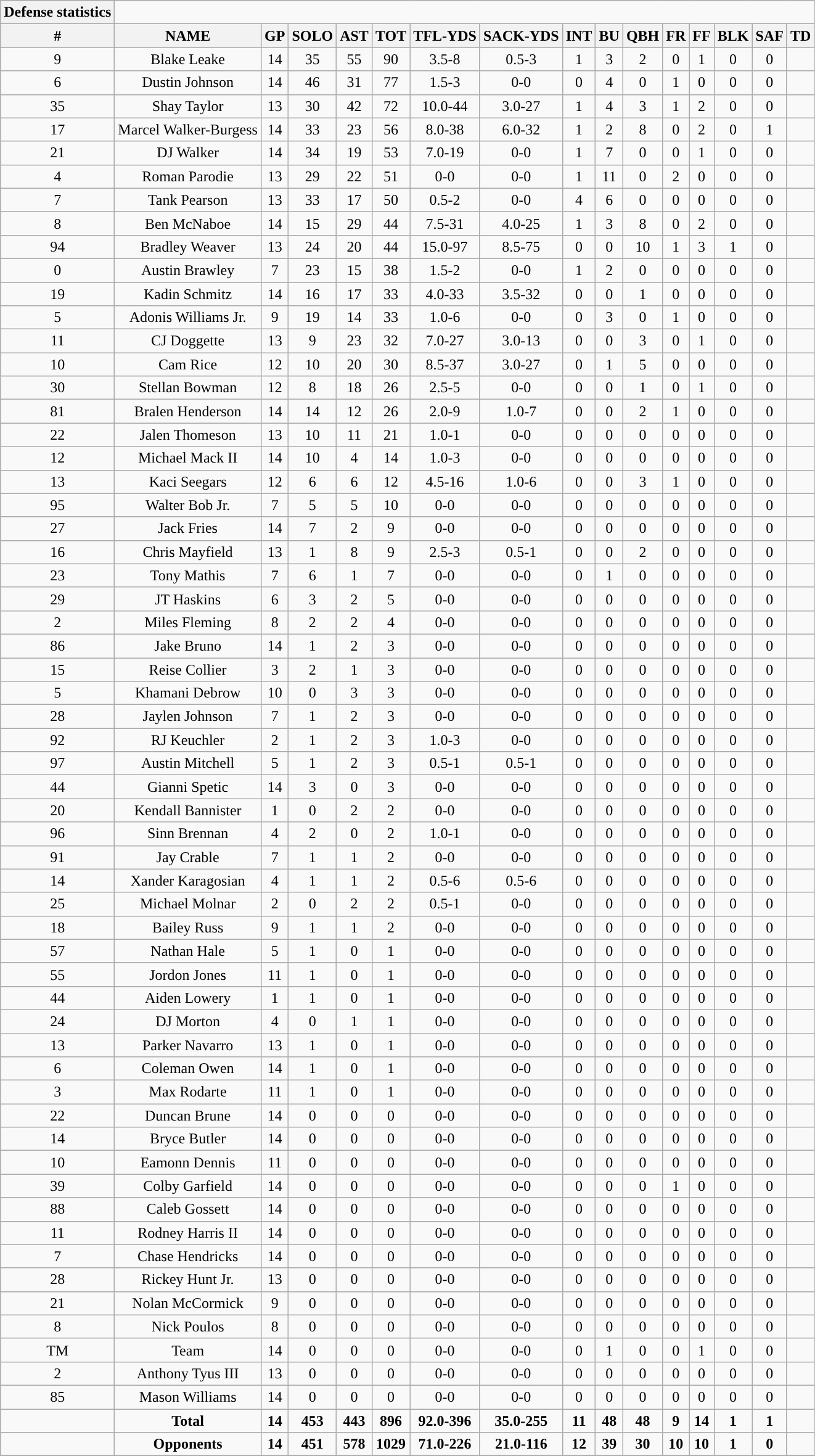<table class="wikitable sortable" style="text-align:center;">
<tr>
<th style="text-align:center; ">Defense statistics</th>
</tr>
<tr>
<th>#</th>
<th>NAME</th>
<th>GP</th>
<th>SOLO</th>
<th>AST</th>
<th>TOT</th>
<th>TFL-YDS</th>
<th>SACK-YDS</th>
<th>INT</th>
<th>BU</th>
<th>QBH</th>
<th>FR</th>
<th>FF</th>
<th>BLK</th>
<th>SAF</th>
<th>TD</th>
</tr>
<tr>
<td>9</td>
<td>Blake Leake</td>
<td>14</td>
<td>35</td>
<td>55</td>
<td>90</td>
<td>3.5-8</td>
<td>0.5-3</td>
<td>1</td>
<td>3</td>
<td>2</td>
<td>0</td>
<td>1</td>
<td>0</td>
<td>0</td>
<td></td>
</tr>
<tr>
<td>6</td>
<td>Dustin Johnson</td>
<td>14</td>
<td>46</td>
<td>31</td>
<td>77</td>
<td>1.5-3</td>
<td>0-0</td>
<td>0</td>
<td>4</td>
<td>0</td>
<td>1</td>
<td>0</td>
<td>0</td>
<td>0</td>
<td></td>
</tr>
<tr>
<td>35</td>
<td>Shay Taylor</td>
<td>13</td>
<td>30</td>
<td>42</td>
<td>72</td>
<td>10.0-44</td>
<td>3.0-27</td>
<td>1</td>
<td>4</td>
<td>3</td>
<td>1</td>
<td>2</td>
<td>0</td>
<td>0</td>
<td></td>
</tr>
<tr>
<td>17</td>
<td>Marcel Walker-Burgess</td>
<td>14</td>
<td>33</td>
<td>23</td>
<td>56</td>
<td>8.0-38</td>
<td>6.0-32</td>
<td>1</td>
<td>2</td>
<td>8</td>
<td>0</td>
<td>2</td>
<td>0</td>
<td>1</td>
<td></td>
</tr>
<tr>
<td>21</td>
<td>DJ Walker</td>
<td>14</td>
<td>34</td>
<td>19</td>
<td>53</td>
<td>7.0-19</td>
<td>0-0</td>
<td>1</td>
<td>7</td>
<td>0</td>
<td>0</td>
<td>1</td>
<td>0</td>
<td>0</td>
<td></td>
</tr>
<tr>
<td>4</td>
<td>Roman Parodie</td>
<td>13</td>
<td>29</td>
<td>22</td>
<td>51</td>
<td>0-0</td>
<td>0-0</td>
<td>1</td>
<td>11</td>
<td>0</td>
<td>2</td>
<td>0</td>
<td>0</td>
<td>0</td>
<td></td>
</tr>
<tr>
<td>7</td>
<td>Tank Pearson</td>
<td>13</td>
<td>33</td>
<td>17</td>
<td>50</td>
<td>0.5-2</td>
<td>0-0</td>
<td>4</td>
<td>6</td>
<td>0</td>
<td>0</td>
<td>0</td>
<td>0</td>
<td>0</td>
<td></td>
</tr>
<tr>
<td>8</td>
<td>Ben McNaboe</td>
<td>14</td>
<td>15</td>
<td>29</td>
<td>44</td>
<td>7.5-31</td>
<td>4.0-25</td>
<td>1</td>
<td>3</td>
<td>8</td>
<td>0</td>
<td>2</td>
<td>0</td>
<td>0</td>
<td></td>
</tr>
<tr>
<td>94</td>
<td>Bradley Weaver</td>
<td>13</td>
<td>24</td>
<td>20</td>
<td>44</td>
<td>15.0-97</td>
<td>8.5-75</td>
<td>0</td>
<td>0</td>
<td>10</td>
<td>1</td>
<td>3</td>
<td>1</td>
<td>0</td>
<td></td>
</tr>
<tr>
<td>0</td>
<td>Austin Brawley</td>
<td>7</td>
<td>23</td>
<td>15</td>
<td>38</td>
<td>1.5-2</td>
<td>0-0</td>
<td>1</td>
<td>2</td>
<td>0</td>
<td>0</td>
<td>0</td>
<td>0</td>
<td>0</td>
<td></td>
</tr>
<tr>
<td>19</td>
<td>Kadin Schmitz</td>
<td>14</td>
<td>16</td>
<td>17</td>
<td>33</td>
<td>4.0-33</td>
<td>3.5-32</td>
<td>0</td>
<td>0</td>
<td>1</td>
<td>0</td>
<td>0</td>
<td>0</td>
<td>0</td>
<td></td>
</tr>
<tr>
<td>5</td>
<td>Adonis Williams Jr.</td>
<td>9</td>
<td>19</td>
<td>14</td>
<td>33</td>
<td>1.0-6</td>
<td>0-0</td>
<td>0</td>
<td>3</td>
<td>0</td>
<td>1</td>
<td>0</td>
<td>0</td>
<td>0</td>
<td></td>
</tr>
<tr>
<td>11</td>
<td>CJ Doggette</td>
<td>13</td>
<td>9</td>
<td>23</td>
<td>32</td>
<td>7.0-27</td>
<td>3.0-13</td>
<td>0</td>
<td>0</td>
<td>3</td>
<td>0</td>
<td>1</td>
<td>0</td>
<td>0</td>
<td></td>
</tr>
<tr>
<td>10</td>
<td>Cam Rice</td>
<td>12</td>
<td>10</td>
<td>20</td>
<td>30</td>
<td>8.5-37</td>
<td>3.0-27</td>
<td>0</td>
<td>1</td>
<td>5</td>
<td>0</td>
<td>0</td>
<td>0</td>
<td>0</td>
<td></td>
</tr>
<tr>
<td>30</td>
<td>Stellan Bowman</td>
<td>12</td>
<td>8</td>
<td>18</td>
<td>26</td>
<td>2.5-5</td>
<td>0-0</td>
<td>0</td>
<td>0</td>
<td>1</td>
<td>0</td>
<td>1</td>
<td>0</td>
<td>0</td>
<td></td>
</tr>
<tr>
<td>81</td>
<td>Bralen Henderson</td>
<td>14</td>
<td>14</td>
<td>12</td>
<td>26</td>
<td>2.0-9</td>
<td>1.0-7</td>
<td>0</td>
<td>0</td>
<td>2</td>
<td>1</td>
<td>0</td>
<td>0</td>
<td>0</td>
<td></td>
</tr>
<tr>
<td>22</td>
<td>Jalen Thomeson</td>
<td>13</td>
<td>10</td>
<td>11</td>
<td>21</td>
<td>1.0-1</td>
<td>0-0</td>
<td>0</td>
<td>0</td>
<td>0</td>
<td>0</td>
<td>0</td>
<td>0</td>
<td>0</td>
<td></td>
</tr>
<tr>
<td>12</td>
<td>Michael Mack II</td>
<td>14</td>
<td>10</td>
<td>4</td>
<td>14</td>
<td>1.0-3</td>
<td>0-0</td>
<td>0</td>
<td>0</td>
<td>0</td>
<td>0</td>
<td>0</td>
<td>0</td>
<td>0</td>
<td></td>
</tr>
<tr>
<td>13</td>
<td>Kaci Seegars</td>
<td>12</td>
<td>6</td>
<td>6</td>
<td>12</td>
<td>4.5-16</td>
<td>1.0-6</td>
<td>0</td>
<td>0</td>
<td>3</td>
<td>1</td>
<td>0</td>
<td>0</td>
<td>0</td>
<td></td>
</tr>
<tr>
<td>95</td>
<td>Walter Bob Jr.</td>
<td>7</td>
<td>5</td>
<td>5</td>
<td>10</td>
<td>0-0</td>
<td>0-0</td>
<td>0</td>
<td>0</td>
<td>0</td>
<td>0</td>
<td>0</td>
<td>0</td>
<td>0</td>
<td></td>
</tr>
<tr>
<td>27</td>
<td>Jack Fries</td>
<td>14</td>
<td>7</td>
<td>2</td>
<td>9</td>
<td>0-0</td>
<td>0-0</td>
<td>0</td>
<td>0</td>
<td>0</td>
<td>0</td>
<td>0</td>
<td>0</td>
<td>0</td>
<td></td>
</tr>
<tr>
<td>16</td>
<td>Chris Mayfield</td>
<td>13</td>
<td>1</td>
<td>8</td>
<td>9</td>
<td>2.5-3</td>
<td>0.5-1</td>
<td>0</td>
<td>0</td>
<td>2</td>
<td>0</td>
<td>0</td>
<td>0</td>
<td>0</td>
<td></td>
</tr>
<tr>
<td>23</td>
<td>Tony Mathis</td>
<td>7</td>
<td>6</td>
<td>1</td>
<td>7</td>
<td>0-0</td>
<td>0-0</td>
<td>0</td>
<td>1</td>
<td>0</td>
<td>0</td>
<td>0</td>
<td>0</td>
<td>0</td>
<td></td>
</tr>
<tr>
<td>29</td>
<td>JT Haskins</td>
<td>6</td>
<td>3</td>
<td>2</td>
<td>5</td>
<td>0-0</td>
<td>0-0</td>
<td>0</td>
<td>0</td>
<td>0</td>
<td>0</td>
<td>0</td>
<td>0</td>
<td>0</td>
<td></td>
</tr>
<tr>
<td>2</td>
<td>Miles Fleming</td>
<td>8</td>
<td>2</td>
<td>2</td>
<td>4</td>
<td>0-0</td>
<td>0-0</td>
<td>0</td>
<td>0</td>
<td>0</td>
<td>0</td>
<td>0</td>
<td>0</td>
<td>0</td>
<td></td>
</tr>
<tr>
<td>86</td>
<td>Jake Bruno</td>
<td>14</td>
<td>1</td>
<td>2</td>
<td>3</td>
<td>0-0</td>
<td>0-0</td>
<td>0</td>
<td>0</td>
<td>0</td>
<td>0</td>
<td>0</td>
<td>0</td>
<td>0</td>
<td></td>
</tr>
<tr>
<td>15</td>
<td>Reise Collier</td>
<td>3</td>
<td>2</td>
<td>1</td>
<td>3</td>
<td>0-0</td>
<td>0-0</td>
<td>0</td>
<td>0</td>
<td>0</td>
<td>0</td>
<td>0</td>
<td>0</td>
<td>0</td>
<td></td>
</tr>
<tr>
<td>5</td>
<td>Khamani Debrow</td>
<td>10</td>
<td>0</td>
<td>3</td>
<td>3</td>
<td>0-0</td>
<td>0-0</td>
<td>0</td>
<td>0</td>
<td>0</td>
<td>0</td>
<td>0</td>
<td>0</td>
<td>0</td>
<td></td>
</tr>
<tr>
<td>28</td>
<td>Jaylen Johnson</td>
<td>7</td>
<td>1</td>
<td>2</td>
<td>3</td>
<td>0-0</td>
<td>0-0</td>
<td>0</td>
<td>0</td>
<td>0</td>
<td>0</td>
<td>0</td>
<td>0</td>
<td>0</td>
<td></td>
</tr>
<tr>
<td>92</td>
<td>RJ Keuchler</td>
<td>2</td>
<td>1</td>
<td>2</td>
<td>3</td>
<td>1.0-3</td>
<td>0-0</td>
<td>0</td>
<td>0</td>
<td>0</td>
<td>0</td>
<td>0</td>
<td>0</td>
<td>0</td>
<td></td>
</tr>
<tr>
<td>97</td>
<td>Austin Mitchell</td>
<td>5</td>
<td>1</td>
<td>2</td>
<td>3</td>
<td>0.5-1</td>
<td>0.5-1</td>
<td>0</td>
<td>0</td>
<td>0</td>
<td>0</td>
<td>0</td>
<td>0</td>
<td>0</td>
<td></td>
</tr>
<tr>
<td>44</td>
<td>Gianni Spetic</td>
<td>14</td>
<td>3</td>
<td>0</td>
<td>3</td>
<td>0-0</td>
<td>0-0</td>
<td>0</td>
<td>0</td>
<td>0</td>
<td>0</td>
<td>0</td>
<td>0</td>
<td>0</td>
<td></td>
</tr>
<tr>
<td>20</td>
<td>Kendall Bannister</td>
<td>1</td>
<td>0</td>
<td>2</td>
<td>2</td>
<td>0-0</td>
<td>0-0</td>
<td>0</td>
<td>0</td>
<td>0</td>
<td>0</td>
<td>0</td>
<td>0</td>
<td>0</td>
<td></td>
</tr>
<tr>
<td>96</td>
<td>Sinn Brennan</td>
<td>4</td>
<td>2</td>
<td>0</td>
<td>2</td>
<td>1.0-1</td>
<td>0-0</td>
<td>0</td>
<td>0</td>
<td>0</td>
<td>0</td>
<td>0</td>
<td>0</td>
<td>0</td>
<td></td>
</tr>
<tr>
<td>91</td>
<td>Jay Crable</td>
<td>7</td>
<td>1</td>
<td>1</td>
<td>2</td>
<td>0-0</td>
<td>0-0</td>
<td>0</td>
<td>0</td>
<td>0</td>
<td>0</td>
<td>0</td>
<td>0</td>
<td>0</td>
<td></td>
</tr>
<tr>
<td>14</td>
<td>Xander Karagosian</td>
<td>4</td>
<td>1</td>
<td>1</td>
<td>2</td>
<td>0.5-6</td>
<td>0.5-6</td>
<td>0</td>
<td>0</td>
<td>0</td>
<td>0</td>
<td>0</td>
<td>0</td>
<td>0</td>
<td></td>
</tr>
<tr>
<td>25</td>
<td>Michael Molnar</td>
<td>2</td>
<td>0</td>
<td>2</td>
<td>2</td>
<td>0.5-1</td>
<td>0-0</td>
<td>0</td>
<td>0</td>
<td>0</td>
<td>0</td>
<td>0</td>
<td>0</td>
<td>0</td>
<td></td>
</tr>
<tr>
<td>18</td>
<td>Bailey Russ</td>
<td>9</td>
<td>1</td>
<td>1</td>
<td>2</td>
<td>0-0</td>
<td>0-0</td>
<td>0</td>
<td>0</td>
<td>0</td>
<td>0</td>
<td>0</td>
<td>0</td>
<td>0</td>
<td></td>
</tr>
<tr>
<td>57</td>
<td>Nathan Hale</td>
<td>5</td>
<td>1</td>
<td>0</td>
<td>1</td>
<td>0-0</td>
<td>0-0</td>
<td>0</td>
<td>0</td>
<td>0</td>
<td>0</td>
<td>0</td>
<td>0</td>
<td>0</td>
<td></td>
</tr>
<tr>
<td>55</td>
<td>Jordon Jones</td>
<td>11</td>
<td>1</td>
<td>0</td>
<td>1</td>
<td>0-0</td>
<td>0-0</td>
<td>0</td>
<td>0</td>
<td>0</td>
<td>0</td>
<td>0</td>
<td>0</td>
<td>0</td>
<td></td>
</tr>
<tr>
<td>44</td>
<td>Aiden Lowery</td>
<td>1</td>
<td>1</td>
<td>0</td>
<td>1</td>
<td>0-0</td>
<td>0-0</td>
<td>0</td>
<td>0</td>
<td>0</td>
<td>0</td>
<td>0</td>
<td>0</td>
<td>0</td>
<td></td>
</tr>
<tr>
<td>24</td>
<td>DJ Morton</td>
<td>4</td>
<td>0</td>
<td>1</td>
<td>1</td>
<td>0-0</td>
<td>0-0</td>
<td>0</td>
<td>0</td>
<td>0</td>
<td>0</td>
<td>0</td>
<td>0</td>
<td>0</td>
<td></td>
</tr>
<tr>
<td>13</td>
<td>Parker Navarro</td>
<td>13</td>
<td>1</td>
<td>0</td>
<td>1</td>
<td>0-0</td>
<td>0-0</td>
<td>0</td>
<td>0</td>
<td>0</td>
<td>0</td>
<td>0</td>
<td>0</td>
<td>0</td>
<td></td>
</tr>
<tr>
<td>6</td>
<td>Coleman Owen</td>
<td>14</td>
<td>1</td>
<td>0</td>
<td>1</td>
<td>0-0</td>
<td>0-0</td>
<td>0</td>
<td>0</td>
<td>0</td>
<td>0</td>
<td>0</td>
<td>0</td>
<td>0</td>
<td></td>
</tr>
<tr>
<td>3</td>
<td>Max Rodarte</td>
<td>11</td>
<td>1</td>
<td>0</td>
<td>1</td>
<td>0-0</td>
<td>0-0</td>
<td>0</td>
<td>0</td>
<td>0</td>
<td>0</td>
<td>0</td>
<td>0</td>
<td>0</td>
<td></td>
</tr>
<tr>
<td>22</td>
<td>Duncan Brune</td>
<td>14</td>
<td>0</td>
<td>0</td>
<td>0</td>
<td>0-0</td>
<td>0-0</td>
<td>0</td>
<td>0</td>
<td>0</td>
<td>0</td>
<td>0</td>
<td>0</td>
<td>0</td>
<td></td>
</tr>
<tr>
<td>14</td>
<td>Bryce Butler</td>
<td>14</td>
<td>0</td>
<td>0</td>
<td>0</td>
<td>0-0</td>
<td>0-0</td>
<td>0</td>
<td>0</td>
<td>0</td>
<td>0</td>
<td>0</td>
<td>0</td>
<td>0</td>
<td></td>
</tr>
<tr>
<td>10</td>
<td>Eamonn Dennis</td>
<td>11</td>
<td>0</td>
<td>0</td>
<td>0</td>
<td>0-0</td>
<td>0-0</td>
<td>0</td>
<td>0</td>
<td>0</td>
<td>0</td>
<td>0</td>
<td>0</td>
<td>0</td>
<td></td>
</tr>
<tr>
<td>39</td>
<td>Colby Garfield</td>
<td>14</td>
<td>0</td>
<td>0</td>
<td>0</td>
<td>0-0</td>
<td>0-0</td>
<td>0</td>
<td>0</td>
<td>0</td>
<td>1</td>
<td>0</td>
<td>0</td>
<td>0</td>
<td></td>
</tr>
<tr>
<td>88</td>
<td>Caleb Gossett</td>
<td>14</td>
<td>0</td>
<td>0</td>
<td>0</td>
<td>0-0</td>
<td>0-0</td>
<td>0</td>
<td>0</td>
<td>0</td>
<td>0</td>
<td>0</td>
<td>0</td>
<td>0</td>
<td></td>
</tr>
<tr>
<td>11</td>
<td>Rodney Harris II</td>
<td>14</td>
<td>0</td>
<td>0</td>
<td>0</td>
<td>0-0</td>
<td>0-0</td>
<td>0</td>
<td>0</td>
<td>0</td>
<td>0</td>
<td>0</td>
<td>0</td>
<td>0</td>
<td></td>
</tr>
<tr>
<td>7</td>
<td>Chase Hendricks</td>
<td>14</td>
<td>0</td>
<td>0</td>
<td>0</td>
<td>0-0</td>
<td>0-0</td>
<td>0</td>
<td>0</td>
<td>0</td>
<td>0</td>
<td>0</td>
<td>0</td>
<td>0</td>
<td></td>
</tr>
<tr>
<td>28</td>
<td>Rickey Hunt Jr.</td>
<td>13</td>
<td>0</td>
<td>0</td>
<td>0</td>
<td>0-0</td>
<td>0-0</td>
<td>0</td>
<td>0</td>
<td>0</td>
<td>0</td>
<td>0</td>
<td>0</td>
<td>0</td>
<td></td>
</tr>
<tr>
<td>21</td>
<td>Nolan McCormick</td>
<td>9</td>
<td>0</td>
<td>0</td>
<td>0</td>
<td>0-0</td>
<td>0-0</td>
<td>0</td>
<td>0</td>
<td>0</td>
<td>0</td>
<td>0</td>
<td>0</td>
<td>0</td>
<td></td>
</tr>
<tr>
<td>8</td>
<td>Nick Poulos</td>
<td>8</td>
<td>0</td>
<td>0</td>
<td>0</td>
<td>0-0</td>
<td>0-0</td>
<td>0</td>
<td>0</td>
<td>0</td>
<td>0</td>
<td>0</td>
<td>0</td>
<td>0</td>
<td></td>
</tr>
<tr>
<td>TM</td>
<td>Team</td>
<td>14</td>
<td>0</td>
<td>0</td>
<td>0</td>
<td>0-0</td>
<td>0-0</td>
<td>0</td>
<td>1</td>
<td>0</td>
<td>0</td>
<td>1</td>
<td>0</td>
<td>0</td>
<td></td>
</tr>
<tr>
<td>2</td>
<td>Anthony Tyus III</td>
<td>13</td>
<td>0</td>
<td>0</td>
<td>0</td>
<td>0-0</td>
<td>0-0</td>
<td>0</td>
<td>0</td>
<td>0</td>
<td>0</td>
<td>0</td>
<td>0</td>
<td>0</td>
<td></td>
</tr>
<tr>
<td>85</td>
<td>Mason Williams</td>
<td>14</td>
<td>0</td>
<td>0</td>
<td>0</td>
<td>0-0</td>
<td>0-0</td>
<td>0</td>
<td>0</td>
<td>0</td>
<td>0</td>
<td>0</td>
<td>0</td>
<td>0</td>
<td></td>
</tr>
<tr>
<td></td>
<td><strong>Total</strong></td>
<td><strong>14</strong></td>
<td><strong>453</strong></td>
<td><strong>443</strong></td>
<td><strong>896</strong></td>
<td><strong>92.0-396</strong></td>
<td><strong>35.0-255</strong></td>
<td><strong>11</strong></td>
<td><strong>48</strong></td>
<td><strong>48</strong></td>
<td><strong>9</strong></td>
<td><strong>14</strong></td>
<td><strong>1</strong></td>
<td><strong>1</strong></td>
<td></td>
</tr>
<tr>
<td></td>
<td><strong>Opponents</strong></td>
<td><strong>14</strong></td>
<td><strong>451</strong></td>
<td><strong>578</strong></td>
<td><strong>1029</strong></td>
<td><strong>71.0-226</strong></td>
<td><strong>21.0-116</strong></td>
<td><strong>12</strong></td>
<td><strong>39</strong></td>
<td><strong>30</strong></td>
<td><strong>10</strong></td>
<td><strong>10</strong></td>
<td><strong>1</strong></td>
<td><strong>0</strong></td>
<td></td>
</tr>
<tr>
</tr>
</table>
